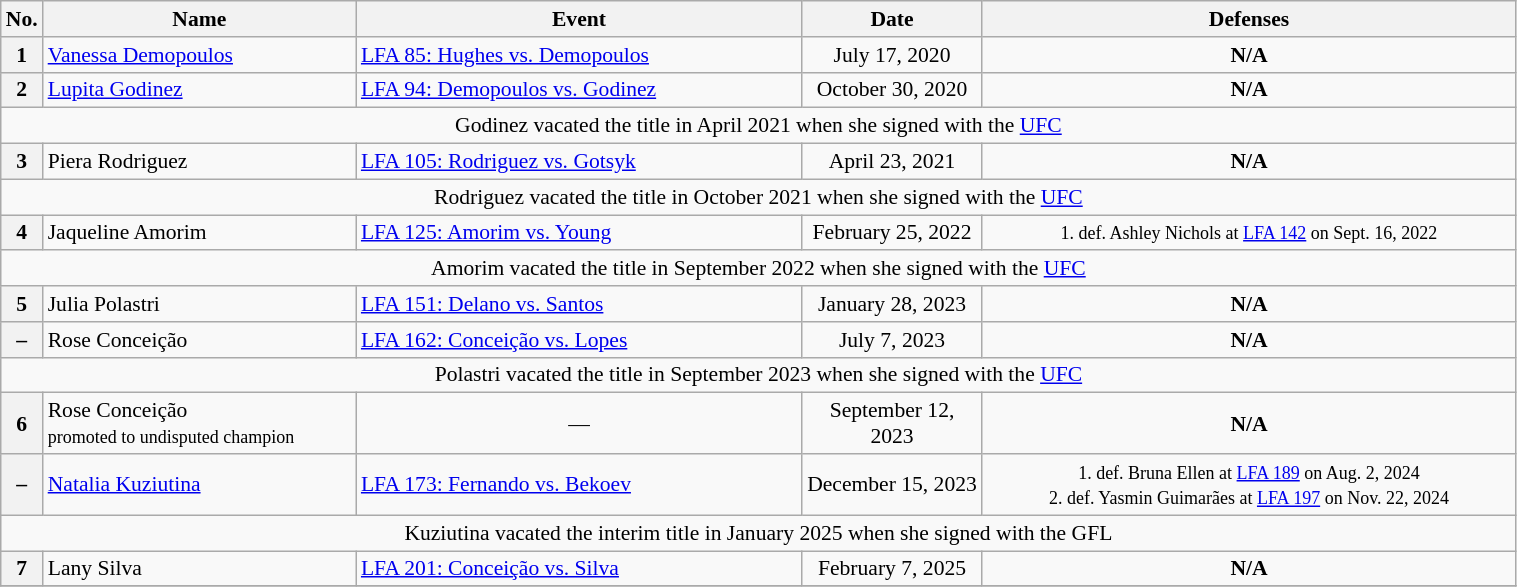<table class="wikitable" style="width:80%; font-size:90%">
<tr>
<th style= width:1%;">No.</th>
<th style= width:21%;">Name</th>
<th style= width:30%;">Event</th>
<th style=width:12%;">Date</th>
<th style= width:45%;">Defenses</th>
</tr>
<tr>
<th>1</th>
<td align=left> <a href='#'>Vanessa Demopoulos</a> <br></td>
<td align=left><a href='#'>LFA 85: Hughes vs. Demopoulos</a> <br></td>
<td align=center>July 17, 2020</td>
<td align=center><strong>N/A</strong></td>
</tr>
<tr>
<th>2</th>
<td align=left> <a href='#'>Lupita Godinez</a></td>
<td align=left><a href='#'>LFA 94: Demopoulos vs. Godinez</a> <br></td>
<td align=center>October 30, 2020</td>
<td align=center><strong>N/A</strong></td>
</tr>
<tr>
<td align="center" colspan="6">Godinez vacated the title in April 2021 when she signed with the <a href='#'>UFC</a></td>
</tr>
<tr>
<th>3</th>
<td align=left> Piera Rodriguez <br></td>
<td align=left><a href='#'>LFA 105: Rodriguez vs. Gotsyk</a> <br></td>
<td align=center>April 23, 2021</td>
<td align=center><strong>N/A</strong></td>
</tr>
<tr>
<td align="center" colspan="6">Rodriguez vacated the title in October 2021 when she signed with the <a href='#'>UFC</a></td>
</tr>
<tr>
<th>4</th>
<td align=left> Jaqueline Amorim <br></td>
<td align=left><a href='#'>LFA 125: Amorim vs. Young</a> <br></td>
<td align=center>February 25, 2022</td>
<td align=center><small>1. def. Ashley Nichols at <a href='#'>LFA 142</a> on Sept. 16, 2022</small></td>
</tr>
<tr>
<td align="center" colspan="6">Amorim  vacated the title in September 2022 when she signed with the <a href='#'>UFC</a></td>
</tr>
<tr>
<th>5</th>
<td align=left> Julia Polastri <br></td>
<td align=left><a href='#'>LFA 151: Delano vs. Santos</a> <br></td>
<td align=center>January 28, 2023</td>
<td align=center><strong>N/A</strong></td>
</tr>
<tr>
<th>–</th>
<td align=left> Rose Conceição <br></td>
<td align=left><a href='#'>LFA 162: Conceição vs. Lopes</a> <br></td>
<td align=center>July 7, 2023</td>
<td align=center><strong>N/A</strong></td>
</tr>
<tr>
<td align="center" colspan="6">Polastri vacated the title in September 2023 when she signed with the <a href='#'>UFC</a></td>
</tr>
<tr>
<th>6</th>
<td align=left> Rose Conceição <br><small>promoted to undisputed champion</small></td>
<td align=center>—</td>
<td align=center>September 12, 2023</td>
<td align=center><strong>N/A</strong></td>
</tr>
<tr>
<th>–</th>
<td align=left> <a href='#'>Natalia Kuziutina</a> <br></td>
<td align=left><a href='#'>LFA 173: Fernando vs. Bekoev</a> <br></td>
<td align=center>December 15, 2023</td>
<td align=center><small>1. def. Bruna Ellen at <a href='#'>LFA 189</a> on Aug. 2, 2024 <br>2. def. Yasmin Guimarães at <a href='#'>LFA 197</a> on Nov. 22, 2024</small></td>
</tr>
<tr>
<td align="center" colspan="6">Kuziutina vacated the interim title in January 2025 when she signed with the GFL</td>
</tr>
<tr>
<th>7</th>
<td align=left> Lany Silva</td>
<td align=left><a href='#'>LFA 201: Conceição vs. Silva</a> <br></td>
<td align=center>February 7, 2025</td>
<td align=center><strong>N/A</strong></td>
</tr>
<tr>
</tr>
</table>
